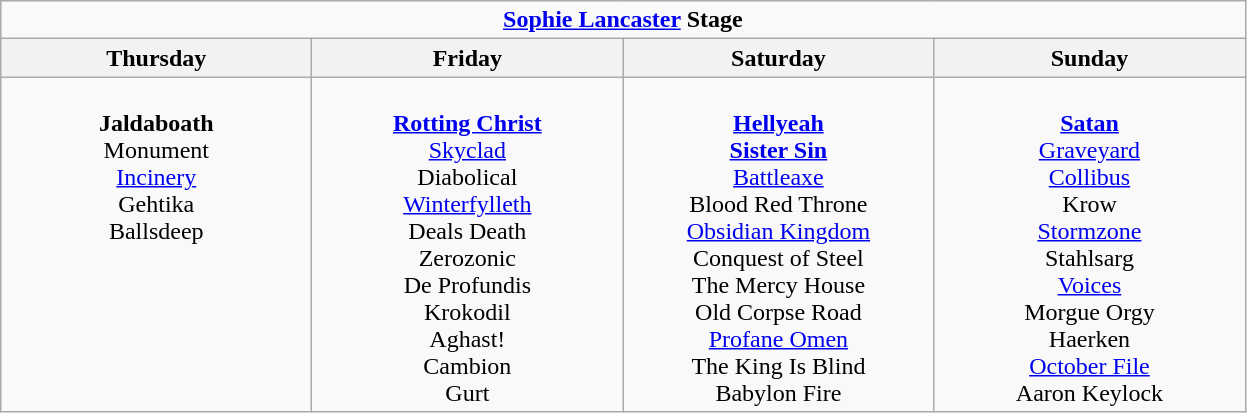<table class="wikitable">
<tr>
<td colspan="4" align="center"><strong><a href='#'>Sophie Lancaster</a> Stage</strong></td>
</tr>
<tr>
<th>Thursday</th>
<th>Friday</th>
<th>Saturday</th>
<th>Sunday</th>
</tr>
<tr>
<td valign="top" align="center" width=200><br><strong>Jaldaboath</strong><br>
Monument<br>
<a href='#'>Incinery</a><br>
Gehtika<br>
Ballsdeep<br></td>
<td valign="top" align="center" width=200><br><strong><a href='#'>Rotting Christ</a></strong><br>
<a href='#'>Skyclad</a><br>
Diabolical<br>
<a href='#'>Winterfylleth</a><br>
Deals Death<br>
Zerozonic<br>
De Profundis<br>
Krokodil<br>
Aghast!<br>
Cambion<br>
Gurt<br></td>
<td valign="top" align="center" width=200><br><strong><a href='#'>Hellyeah</a></strong><br>
<strong><a href='#'>Sister Sin</a></strong><br>
<a href='#'>Battleaxe</a><br>
Blood Red Throne<br>
<a href='#'>Obsidian Kingdom</a><br>
Conquest of Steel<br>
The Mercy House<br>
Old Corpse Road<br>
<a href='#'>Profane Omen</a><br>
The King Is Blind<br>
Babylon Fire<br></td>
<td align="center" valign="top" width="200"><br><strong><a href='#'>Satan</a></strong><br>
<a href='#'>Graveyard</a><br>
<a href='#'>Collibus</a><br>
Krow<br>
<a href='#'>Stormzone</a><br>
Stahlsarg<br>
<a href='#'>Voices</a><br>
Morgue Orgy<br>
Haerken<br>
<a href='#'>October File</a><br>
Aaron Keylock<br></td>
</tr>
</table>
